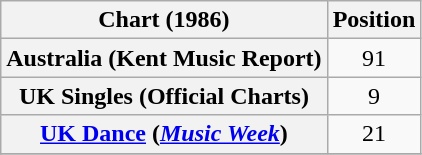<table class="wikitable plainrowheaders" style="text-align:center">
<tr>
<th>Chart (1986)</th>
<th>Position</th>
</tr>
<tr>
<th scope="row">Australia (Kent Music Report)</th>
<td>91</td>
</tr>
<tr>
<th scope="row">UK Singles (Official Charts)</th>
<td>9</td>
</tr>
<tr>
<th scope="row"><a href='#'>UK Dance</a> (<em><a href='#'>Music Week</a></em>)</th>
<td align="center">21</td>
</tr>
<tr>
</tr>
</table>
